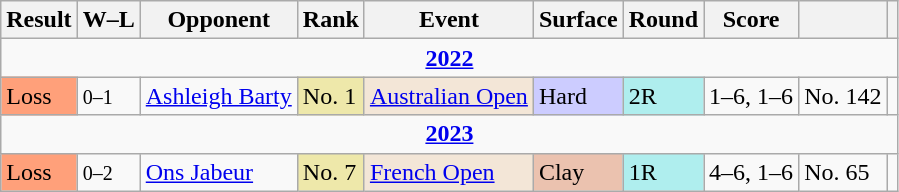<table class="wikitable sortable">
<tr>
<th>Result</th>
<th class=unsortable>W–L</th>
<th>Opponent</th>
<th>Rank</th>
<th>Event</th>
<th>Surface</th>
<th>Round</th>
<th class=unsortable>Score</th>
<th></th>
<th></th>
</tr>
<tr>
<td colspan="10" align=center><strong><a href='#'>2022</a></strong></td>
</tr>
<tr>
<td bgcolor="ffa07a">Loss</td>
<td><small>0–1</small></td>
<td> <a href='#'>Ashleigh Barty</a></td>
<td bgcolor="eee8aa">No. 1</td>
<td bgcolor="f3e6d7"><a href='#'>Australian Open</a></td>
<td bgcolor="#ccf">Hard</td>
<td bgcolor="afeeee">2R</td>
<td>1–6, 1–6</td>
<td>No. 142</td>
<td></td>
</tr>
<tr>
<td colspan="10" style="text-align:center"><strong><a href='#'>2023</a></strong></td>
</tr>
<tr>
<td bgcolor="ffa07a">Loss</td>
<td><small>0–2</small></td>
<td> <a href='#'>Ons Jabeur</a></td>
<td bgcolor="eee8aa">No. 7</td>
<td bgcolor="f3e6d7"><a href='#'>French Open</a></td>
<td bgcolor="#ebc2af">Clay</td>
<td bgcolor="afeeee">1R</td>
<td>4–6, 1–6</td>
<td>No. 65</td>
<td></td>
</tr>
</table>
